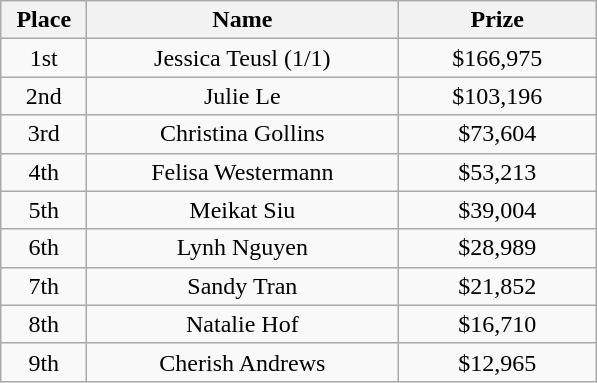<table class="wikitable">
<tr>
<th width="50">Place</th>
<th width="200">Name</th>
<th width="125">Prize</th>
</tr>
<tr>
<td align = "center">1st</td>
<td align = "center"> Jessica Teusl (1/1)</td>
<td align = "center">$166,975</td>
</tr>
<tr>
<td align = "center">2nd</td>
<td align = "center"> Julie Le</td>
<td align = "center">$103,196</td>
</tr>
<tr>
<td align = "center">3rd</td>
<td align = "center"> Christina Gollins</td>
<td align = "center">$73,604</td>
</tr>
<tr>
<td align = "center">4th</td>
<td align = "center"> Felisa Westermann</td>
<td align = "center">$53,213</td>
</tr>
<tr>
<td align = "center">5th</td>
<td align = "center"> Meikat Siu</td>
<td align = "center">$39,004</td>
</tr>
<tr>
<td align = "center">6th</td>
<td align = "center"> Lynh Nguyen</td>
<td align = "center">$28,989</td>
</tr>
<tr>
<td align = "center">7th</td>
<td align = "center"> Sandy Tran</td>
<td align = "center">$21,852</td>
</tr>
<tr>
<td align = "center">8th</td>
<td align = "center"> Natalie Hof</td>
<td align = "center">$16,710</td>
</tr>
<tr>
<td align = "center">9th</td>
<td align = "center"> Cherish Andrews</td>
<td align = "center">$12,965</td>
</tr>
</table>
